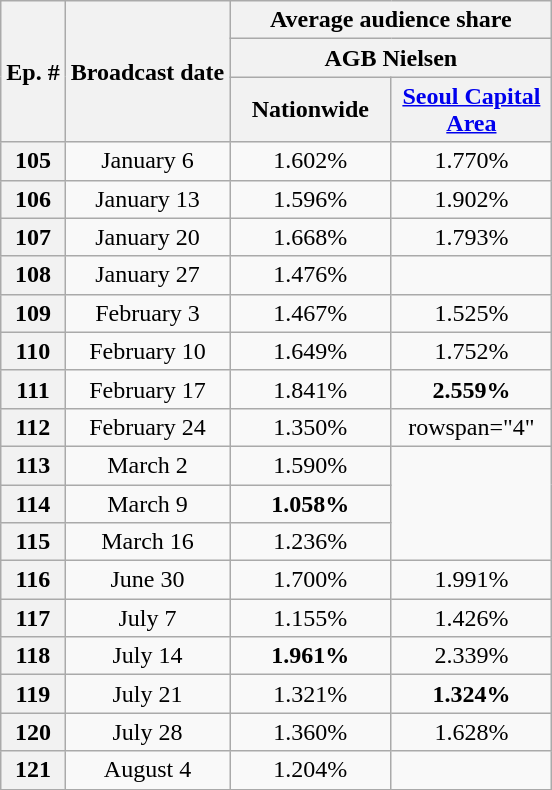<table class="wikitable" style="text-align:center">
<tr>
<th rowspan="3">Ep. #</th>
<th rowspan="3">Broadcast date</th>
<th colspan="3">Average audience share</th>
</tr>
<tr>
<th colspan="2">AGB Nielsen</th>
</tr>
<tr>
<th width=100>Nationwide</th>
<th width=100><a href='#'>Seoul Capital Area</a></th>
</tr>
<tr>
<th>105</th>
<td>January 6</td>
<td>1.602%</td>
<td>1.770%</td>
</tr>
<tr>
<th>106</th>
<td>January 13</td>
<td>1.596%</td>
<td>1.902%</td>
</tr>
<tr>
<th>107</th>
<td>January 20</td>
<td>1.668%</td>
<td>1.793%</td>
</tr>
<tr>
<th>108</th>
<td>January 27</td>
<td>1.476%</td>
<td></td>
</tr>
<tr>
<th>109</th>
<td>February 3</td>
<td>1.467%</td>
<td>1.525%</td>
</tr>
<tr>
<th>110</th>
<td>February 10</td>
<td>1.649%</td>
<td>1.752%</td>
</tr>
<tr>
<th>111</th>
<td>February 17</td>
<td>1.841%</td>
<td><span><strong>2.559%</strong></span></td>
</tr>
<tr>
<th>112</th>
<td>February 24</td>
<td>1.350%</td>
<td>rowspan="4" </td>
</tr>
<tr>
<th>113</th>
<td>March 2</td>
<td>1.590%</td>
</tr>
<tr>
<th>114</th>
<td>March 9</td>
<td><span><strong>1.058%</strong></span></td>
</tr>
<tr>
<th>115</th>
<td>March 16</td>
<td>1.236%</td>
</tr>
<tr>
<th>116</th>
<td>June 30</td>
<td>1.700%</td>
<td>1.991%</td>
</tr>
<tr>
<th>117</th>
<td>July 7</td>
<td>1.155%</td>
<td>1.426%</td>
</tr>
<tr>
<th>118</th>
<td>July 14</td>
<td><span><strong>1.961%</strong></span></td>
<td>2.339%</td>
</tr>
<tr>
<th>119</th>
<td>July 21</td>
<td>1.321%</td>
<td><span><strong>1.324%</strong></span></td>
</tr>
<tr>
<th>120</th>
<td>July 28</td>
<td>1.360%</td>
<td>1.628%</td>
</tr>
<tr>
<th>121</th>
<td>August 4</td>
<td>1.204%</td>
<td></td>
</tr>
<tr>
</tr>
</table>
